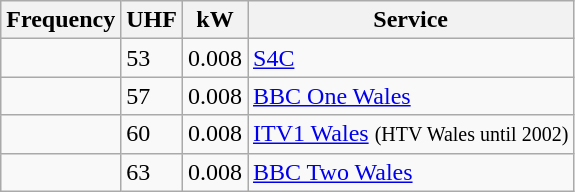<table class="wikitable sortable">
<tr>
<th>Frequency</th>
<th>UHF</th>
<th>kW</th>
<th>Service</th>
</tr>
<tr>
<td></td>
<td>53</td>
<td>0.008</td>
<td><a href='#'>S4C</a></td>
</tr>
<tr>
<td></td>
<td>57</td>
<td>0.008</td>
<td><a href='#'>BBC One Wales</a></td>
</tr>
<tr>
<td></td>
<td>60</td>
<td>0.008</td>
<td><a href='#'>ITV1 Wales</a> <small>(HTV Wales until 2002)</small></td>
</tr>
<tr>
<td></td>
<td>63</td>
<td>0.008</td>
<td><a href='#'>BBC Two Wales</a></td>
</tr>
</table>
